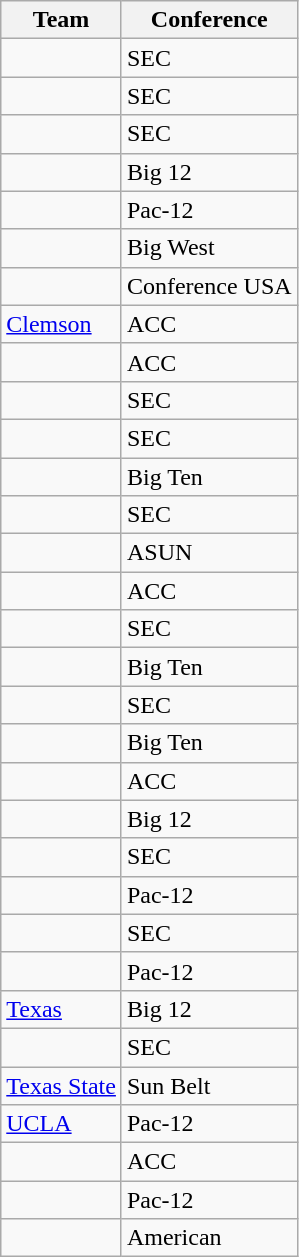<table class="wikitable sortable">
<tr>
<th>Team</th>
<th>Conference</th>
</tr>
<tr>
<td></td>
<td>SEC</td>
</tr>
<tr>
<td></td>
<td>SEC</td>
</tr>
<tr>
<td></td>
<td>SEC</td>
</tr>
<tr>
<td></td>
<td>Big 12</td>
</tr>
<tr>
<td></td>
<td>Pac-12</td>
</tr>
<tr>
<td></td>
<td>Big West</td>
</tr>
<tr>
<td></td>
<td>Conference USA</td>
</tr>
<tr>
<td><a href='#'>Clemson</a></td>
<td>ACC</td>
</tr>
<tr>
<td></td>
<td>ACC</td>
</tr>
<tr>
<td></td>
<td>SEC</td>
</tr>
<tr>
<td></td>
<td>SEC</td>
</tr>
<tr>
<td></td>
<td>Big Ten</td>
</tr>
<tr>
<td></td>
<td>SEC</td>
</tr>
<tr>
<td></td>
<td>ASUN</td>
</tr>
<tr>
<td></td>
<td>ACC</td>
</tr>
<tr>
<td></td>
<td>SEC</td>
</tr>
<tr>
<td></td>
<td>Big Ten</td>
</tr>
<tr>
<td></td>
<td>SEC</td>
</tr>
<tr>
<td></td>
<td>Big Ten</td>
</tr>
<tr>
<td></td>
<td>ACC</td>
</tr>
<tr>
<td></td>
<td>Big 12</td>
</tr>
<tr>
<td></td>
<td>SEC</td>
</tr>
<tr>
<td></td>
<td>Pac-12</td>
</tr>
<tr>
<td></td>
<td>SEC</td>
</tr>
<tr>
<td></td>
<td>Pac-12</td>
</tr>
<tr>
<td><a href='#'>Texas</a></td>
<td>Big 12</td>
</tr>
<tr>
<td></td>
<td>SEC</td>
</tr>
<tr>
<td><a href='#'>Texas State</a></td>
<td>Sun Belt</td>
</tr>
<tr>
<td><a href='#'>UCLA</a></td>
<td>Pac-12</td>
</tr>
<tr>
<td></td>
<td>ACC</td>
</tr>
<tr>
<td></td>
<td>Pac-12</td>
</tr>
<tr>
<td></td>
<td>American</td>
</tr>
</table>
